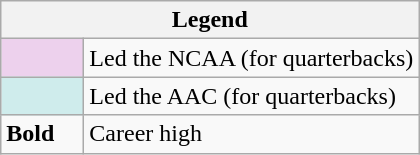<table class="wikitable">
<tr>
<th colspan="2">Legend</th>
</tr>
<tr>
<td style="background:#EDD1ED; width:3em;"></td>
<td>Led the NCAA (for quarterbacks)</td>
</tr>
<tr>
<td style="background:#cfecec; width:3em;"></td>
<td>Led the AAC (for quarterbacks)</td>
</tr>
<tr>
<td style="width:3em;"><strong>Bold</strong></td>
<td>Career high</td>
</tr>
</table>
